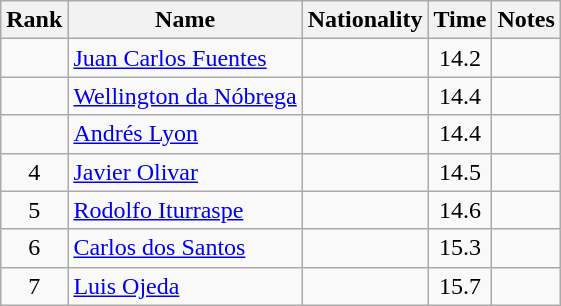<table class="wikitable sortable" style="text-align:center">
<tr>
<th>Rank</th>
<th>Name</th>
<th>Nationality</th>
<th>Time</th>
<th>Notes</th>
</tr>
<tr>
<td></td>
<td align=left><a href='#'>Juan Carlos Fuentes</a></td>
<td align=left></td>
<td>14.2</td>
<td></td>
</tr>
<tr>
<td></td>
<td align=left><a href='#'>Wellington da Nóbrega</a></td>
<td align=left></td>
<td>14.4</td>
<td></td>
</tr>
<tr>
<td></td>
<td align=left><a href='#'>Andrés Lyon</a></td>
<td align=left></td>
<td>14.4</td>
<td></td>
</tr>
<tr>
<td>4</td>
<td align=left><a href='#'>Javier Olivar</a></td>
<td align=left></td>
<td>14.5</td>
<td></td>
</tr>
<tr>
<td>5</td>
<td align=left><a href='#'>Rodolfo Iturraspe</a></td>
<td align=left></td>
<td>14.6</td>
<td></td>
</tr>
<tr>
<td>6</td>
<td align=left><a href='#'>Carlos dos Santos</a></td>
<td align=left></td>
<td>15.3</td>
<td></td>
</tr>
<tr>
<td>7</td>
<td align=left><a href='#'>Luis Ojeda</a></td>
<td align=left></td>
<td>15.7</td>
<td></td>
</tr>
</table>
